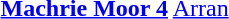<table border="0">
<tr>
<td></td>
<td><strong><a href='#'>Machrie Moor 4</a></strong> <a href='#'>Arran</a> </td>
</tr>
</table>
